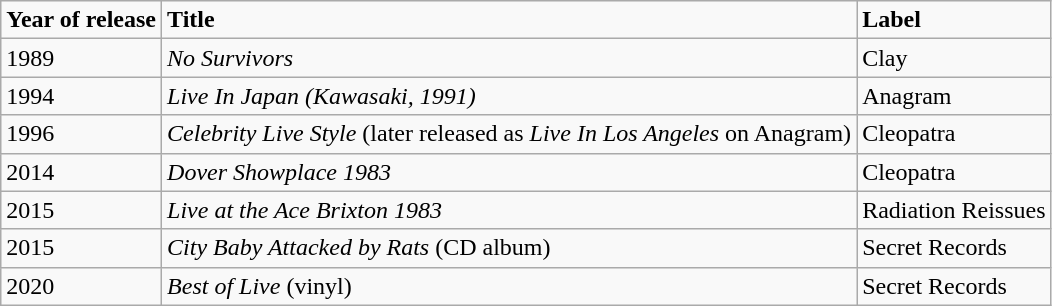<table class="wikitable">
<tr>
<td><strong>Year of release</strong></td>
<td><strong>Title</strong></td>
<td><strong>Label</strong></td>
</tr>
<tr>
<td>1989</td>
<td><em>No Survivors</em></td>
<td>Clay</td>
</tr>
<tr>
<td>1994</td>
<td><em>Live In Japan (Kawasaki, 1991)</em></td>
<td>Anagram</td>
</tr>
<tr>
<td>1996</td>
<td><em>Celebrity Live Style</em> (later released as <em>Live In Los Angeles</em> on Anagram)</td>
<td>Cleopatra</td>
</tr>
<tr>
<td>2014</td>
<td><em>Dover Showplace 1983</em></td>
<td>Cleopatra</td>
</tr>
<tr>
<td>2015</td>
<td><em>Live at the Ace Brixton 1983</em></td>
<td>Radiation Reissues</td>
</tr>
<tr>
<td>2015</td>
<td><em>City Baby Attacked by Rats</em> (CD album)</td>
<td>Secret Records</td>
</tr>
<tr>
<td>2020</td>
<td><em>Best of Live</em> (vinyl)</td>
<td>Secret Records</td>
</tr>
</table>
